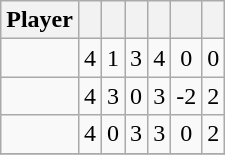<table class="wikitable sortable" style="text-align:center;">
<tr>
<th>Player</th>
<th></th>
<th></th>
<th></th>
<th></th>
<th data-sort-type="number"></th>
<th></th>
</tr>
<tr>
<td></td>
<td>4</td>
<td>1</td>
<td>3</td>
<td>4</td>
<td>0</td>
<td>0</td>
</tr>
<tr>
<td></td>
<td>4</td>
<td>3</td>
<td>0</td>
<td>3</td>
<td>-2</td>
<td>2</td>
</tr>
<tr>
<td></td>
<td>4</td>
<td>0</td>
<td>3</td>
<td>3</td>
<td>0</td>
<td>2</td>
</tr>
<tr>
</tr>
</table>
